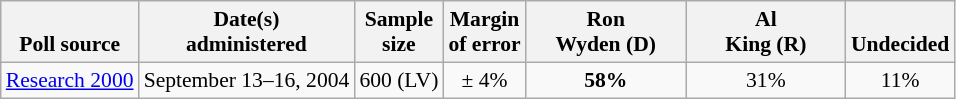<table class="wikitable" style="font-size:90%;text-align:center;">
<tr style="vertical-align:bottom">
<th>Poll source</th>
<th>Date(s)<br>administered</th>
<th>Sample<br>size</th>
<th>Margin<br>of error</th>
<th style="width:100px;">Ron<br>Wyden (D)</th>
<th style="width:100px;">Al<br>King (R)</th>
<th>Undecided</th>
</tr>
<tr>
<td style="text-align:left;"><a href='#'>Research 2000</a></td>
<td>September 13–16, 2004</td>
<td>600 (LV)</td>
<td>± 4%</td>
<td><strong>58%</strong></td>
<td>31%</td>
<td>11%</td>
</tr>
</table>
